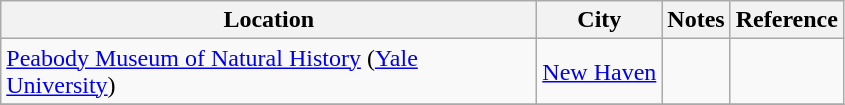<table class="wikitable">
<tr>
<th Width="350">Location</th>
<th>City</th>
<th>Notes</th>
<th>Reference</th>
</tr>
<tr>
<td><a href='#'>Peabody Museum of Natural History</a> (<a href='#'>Yale University</a>)</td>
<td><a href='#'>New Haven</a></td>
<td></td>
<td></td>
</tr>
<tr>
</tr>
</table>
